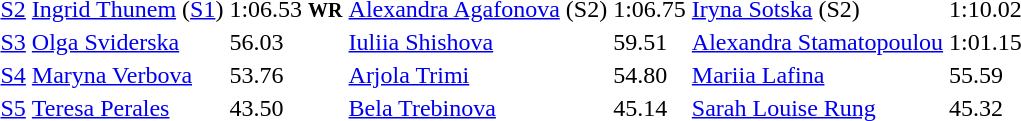<table>
<tr>
<td><a href='#'>S2</a></td>
<td><a href='#'>Ingrid Thunem</a> (<a href='#'>S1</a>)<br></td>
<td>1:06.53 <small><strong>WR</strong></small></td>
<td><a href='#'>Alexandra Agafonova</a> (S2)<br></td>
<td>1:06.75</td>
<td><a href='#'>Iryna Sotska</a> (S2)<br></td>
<td>1:10.02</td>
</tr>
<tr>
<td><a href='#'>S3</a></td>
<td><a href='#'>Olga Sviderska</a><br></td>
<td>56.03</td>
<td><a href='#'>Iuliia Shishova</a><br></td>
<td>59.51</td>
<td><a href='#'>Alexandra Stamatopoulou</a><br></td>
<td>1:01.15</td>
</tr>
<tr>
<td><a href='#'>S4</a></td>
<td><a href='#'>Maryna Verbova</a><br></td>
<td>53.76</td>
<td><a href='#'>Arjola Trimi</a><br></td>
<td>54.80</td>
<td><a href='#'>Mariia Lafina</a><br></td>
<td>55.59</td>
</tr>
<tr>
<td><a href='#'>S5</a></td>
<td><a href='#'>Teresa Perales</a><br></td>
<td>43.50</td>
<td><a href='#'>Bela Trebinova</a><br></td>
<td>45.14</td>
<td><a href='#'>Sarah Louise Rung</a><br></td>
<td>45.32</td>
</tr>
</table>
